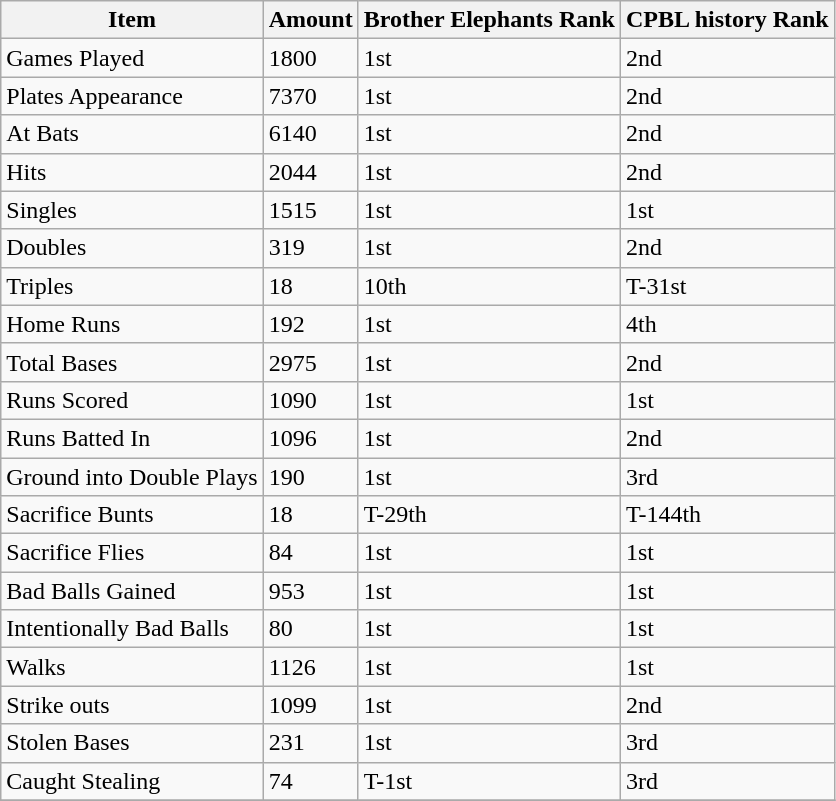<table class="wikitable">
<tr>
<th>Item</th>
<th>Amount</th>
<th>Brother Elephants Rank</th>
<th>CPBL history Rank</th>
</tr>
<tr>
<td>Games Played</td>
<td>1800</td>
<td>1st</td>
<td>2nd</td>
</tr>
<tr>
<td>Plates Appearance</td>
<td>7370</td>
<td>1st</td>
<td>2nd</td>
</tr>
<tr>
<td>At Bats</td>
<td>6140</td>
<td>1st</td>
<td>2nd</td>
</tr>
<tr>
<td>Hits</td>
<td>2044</td>
<td>1st</td>
<td>2nd</td>
</tr>
<tr>
<td>Singles</td>
<td>1515</td>
<td>1st</td>
<td>1st</td>
</tr>
<tr>
<td>Doubles</td>
<td>319</td>
<td>1st</td>
<td>2nd</td>
</tr>
<tr>
<td>Triples</td>
<td>18</td>
<td>10th</td>
<td>T-31st</td>
</tr>
<tr>
<td>Home Runs</td>
<td>192</td>
<td>1st</td>
<td>4th</td>
</tr>
<tr>
<td>Total Bases</td>
<td>2975</td>
<td>1st</td>
<td>2nd</td>
</tr>
<tr>
<td>Runs Scored</td>
<td>1090</td>
<td>1st</td>
<td>1st</td>
</tr>
<tr>
<td>Runs Batted In</td>
<td>1096</td>
<td>1st</td>
<td>2nd</td>
</tr>
<tr>
<td>Ground into Double Plays</td>
<td>190</td>
<td>1st</td>
<td>3rd</td>
</tr>
<tr>
<td>Sacrifice Bunts</td>
<td>18</td>
<td>T-29th</td>
<td>T-144th</td>
</tr>
<tr>
<td>Sacrifice Flies</td>
<td>84</td>
<td>1st</td>
<td>1st</td>
</tr>
<tr>
<td>Bad Balls Gained</td>
<td>953</td>
<td>1st</td>
<td>1st</td>
</tr>
<tr>
<td>Intentionally Bad Balls</td>
<td>80</td>
<td>1st</td>
<td>1st</td>
</tr>
<tr>
<td>Walks</td>
<td>1126</td>
<td>1st</td>
<td>1st</td>
</tr>
<tr>
<td>Strike outs</td>
<td>1099</td>
<td>1st</td>
<td>2nd</td>
</tr>
<tr>
<td>Stolen Bases</td>
<td>231</td>
<td>1st</td>
<td>3rd</td>
</tr>
<tr>
<td>Caught Stealing</td>
<td>74</td>
<td>T-1st</td>
<td>3rd</td>
</tr>
<tr>
</tr>
</table>
